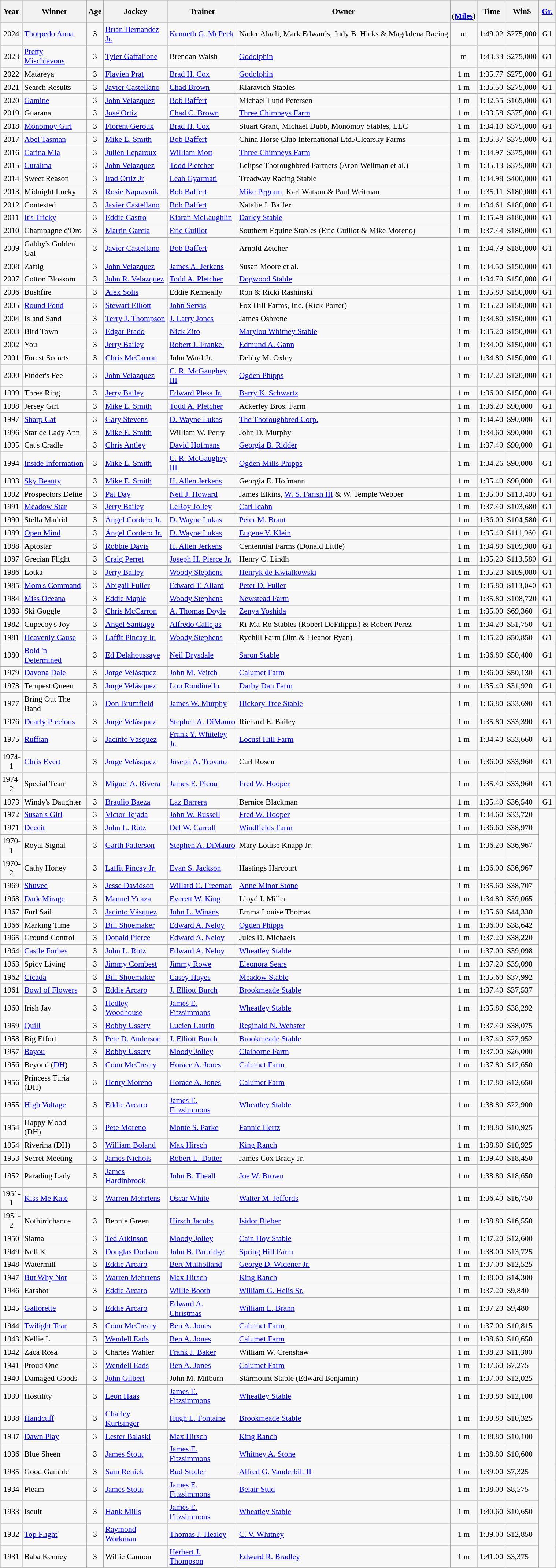<table class="wikitable sortable" style="font-size:90%">
<tr>
<th style="width:30px">Year<br></th>
<th style="width:110px">Winner<br></th>
<th style="width:20px">Age<br></th>
<th style="width:110px">Jockey<br></th>
<th style="width:120px">Trainer<br></th>
<th>Owner<br></th>
<th style="width:25px"><br> <span>(<a href='#'>Miles</a>)</span></th>
<th style="width:25px">Time<br></th>
<th style="width:25px">Win$<br></th>
<th style="width:25px"><a href='#'>Gr.</a></th>
</tr>
<tr>
<td align=center>2024</td>
<td><a href='#'>Thorpedo Anna</a></td>
<td align=center>3</td>
<td><a href='#'>Brian Hernandez Jr.</a></td>
<td><a href='#'>Kenneth G. McPeek</a></td>
<td>Nader Alaali, Mark Edwards, Judy B. Hicks & Magdalena Racing</td>
<td align=center> m</td>
<td align=center>1:49.02</td>
<td align=center>$275,000</td>
<td align=center>G1</td>
</tr>
<tr>
<td align=center>2023</td>
<td><a href='#'>Pretty Mischievous</a></td>
<td align=center>3</td>
<td><a href='#'>Tyler Gaffalione</a></td>
<td>Brendan Walsh</td>
<td><a href='#'>Godolphin</a></td>
<td align=center> m</td>
<td align=center>1:43.33</td>
<td align=center>$275,000</td>
<td align=center>G1</td>
</tr>
<tr>
<td align=center>2022</td>
<td>Matareya</td>
<td align=center>3</td>
<td><a href='#'>Flavien Prat</a></td>
<td><a href='#'>Brad H. Cox</a></td>
<td><a href='#'>Godolphin</a></td>
<td align=center>1 m</td>
<td align=center>1:35.77</td>
<td align=center>$275,000</td>
<td align=center>G1</td>
</tr>
<tr>
<td align=center>2021</td>
<td>Search Results</td>
<td align=center>3</td>
<td><a href='#'>Javier Castellano</a></td>
<td><a href='#'>Chad Brown</a></td>
<td>Klaravich Stables</td>
<td align=center>1 m</td>
<td align=center>1:35.50</td>
<td>$275,000</td>
<td align=center>G1</td>
</tr>
<tr>
<td align=center>2020</td>
<td><a href='#'>Gamine</a></td>
<td align=center>3</td>
<td><a href='#'>John Velazquez</a></td>
<td><a href='#'>Bob Baffert</a></td>
<td>Michael Lund Petersen</td>
<td align=center>1 m</td>
<td align=center>1:32.55</td>
<td>$165,000</td>
<td align=center>G1</td>
</tr>
<tr>
<td align=center>2019</td>
<td>Guarana</td>
<td align=center>3</td>
<td><a href='#'>José Ortiz</a></td>
<td><a href='#'>Chad C. Brown</a></td>
<td><a href='#'>Three Chimneys Farm</a></td>
<td align=center>1 m</td>
<td align=center>1:33.58</td>
<td>$375,000</td>
<td align=center>G1</td>
</tr>
<tr>
<td align=center>2018</td>
<td><a href='#'>Monomoy Girl</a></td>
<td align=center>3</td>
<td><a href='#'>Florent Geroux</a></td>
<td><a href='#'>Brad H. Cox</a></td>
<td>Stuart Grant, Michael Dubb, Monomoy Stables, LLC</td>
<td align=center>1 m</td>
<td align=center>1:34.10</td>
<td>$375,000</td>
<td align=center>G1</td>
</tr>
<tr>
<td align=center>2017</td>
<td><a href='#'>Abel Tasman</a></td>
<td align=center>3</td>
<td><a href='#'>Mike E. Smith</a></td>
<td><a href='#'>Bob Baffert</a></td>
<td>China Horse Club International Ltd./Clearsky Farms</td>
<td align=center>1 m</td>
<td align=center>1:35.37</td>
<td>$375,000</td>
<td align=center>G1</td>
</tr>
<tr>
<td align=center>2016</td>
<td><a href='#'>Carina Mia</a></td>
<td align=center>3</td>
<td><a href='#'>Julien Leparoux</a></td>
<td><a href='#'>William Mott</a></td>
<td><a href='#'>Three Chimneys Farm</a></td>
<td align=center>1 m</td>
<td align=center>1:34.97</td>
<td>$375,000</td>
<td align=center>G1</td>
</tr>
<tr>
<td align=center>2015</td>
<td><a href='#'>Curalina</a></td>
<td align=center>3</td>
<td><a href='#'>John Velazquez</a></td>
<td><a href='#'>Todd Pletcher</a></td>
<td>Eclipse Thoroughbred Partners (Aron Wellman et al.)</td>
<td align=center>1 m</td>
<td align=center>1:35.13</td>
<td>$375,000</td>
<td align=center>G1</td>
</tr>
<tr>
<td align=center>2014</td>
<td>Sweet Reason</td>
<td align=center>3</td>
<td><a href='#'>Irad Ortiz Jr</a></td>
<td><a href='#'>Leah Gyarmati</a></td>
<td>Treadway Racing Stable</td>
<td align=center>1 m</td>
<td align=center>1:34.98</td>
<td>$400,000</td>
<td align=center>G1</td>
</tr>
<tr>
<td align=center>2013</td>
<td>Midnight Lucky</td>
<td align=center>3</td>
<td><a href='#'>Rosie Napravnik</a></td>
<td><a href='#'>Bob Baffert</a></td>
<td><a href='#'>Mike Pegram</a>, Karl Watson & Paul Weitman</td>
<td align=center>1 m</td>
<td align=center>1:35.11</td>
<td>$180,000</td>
<td align=center>G1</td>
</tr>
<tr>
<td align=center>2012</td>
<td>Contested</td>
<td align=center>3</td>
<td><a href='#'>Javier Castellano</a></td>
<td><a href='#'>Bob Baffert</a></td>
<td>Natalie J. Baffert</td>
<td align=center>1 m</td>
<td align=center>1:34.61</td>
<td>$180,000</td>
<td align=center>G1</td>
</tr>
<tr>
<td align=center>2011</td>
<td><a href='#'>It's Tricky</a></td>
<td align=center>3</td>
<td><a href='#'>Eddie Castro</a></td>
<td><a href='#'>Kiaran McLaughlin</a></td>
<td><a href='#'>Darley Stable</a></td>
<td align=center>1 m</td>
<td align=center>1:35.48</td>
<td>$180,000</td>
<td align=center>G1</td>
</tr>
<tr>
<td align=center>2010</td>
<td>Champagne d'Oro</td>
<td align=center>3</td>
<td><a href='#'>Martin Garcia</a></td>
<td><a href='#'>Eric Guillot</a></td>
<td>Southern Equine Stables (Eric Guillot & Mike Moreno)</td>
<td align=center>1 m</td>
<td align=center>1:37.44</td>
<td>$180,000</td>
<td align=center>G1</td>
</tr>
<tr>
<td align=center>2009</td>
<td>Gabby's Golden Gal</td>
<td align=center>3</td>
<td><a href='#'>Javier Castellano</a></td>
<td><a href='#'>Bob Baffert</a></td>
<td>Arnold Zetcher</td>
<td align=center>1 m</td>
<td align=center>1:34.79</td>
<td>$180,000</td>
<td align=center>G1</td>
</tr>
<tr>
<td align=center>2008</td>
<td>Zaftig</td>
<td align=center>3</td>
<td><a href='#'>John Velazquez</a></td>
<td><a href='#'>James A. Jerkens</a></td>
<td>Susan Moore et al.</td>
<td align=center>1 m</td>
<td align=center>1:34.50</td>
<td>$150,000</td>
<td align=center>G1</td>
</tr>
<tr>
<td align=center>2007</td>
<td>Cotton Blossom</td>
<td align=center>3</td>
<td><a href='#'>John R. Velazquez</a></td>
<td><a href='#'>Todd A. Pletcher</a></td>
<td><a href='#'>Dogwood Stable</a></td>
<td align=center>1 m</td>
<td align=center>1:34.70</td>
<td>$150,000</td>
<td align=center>G1</td>
</tr>
<tr>
<td align=center>2006</td>
<td>Bushfire</td>
<td align=center>3</td>
<td><a href='#'>Alex Solis</a></td>
<td>Eddie Kenneally</td>
<td>Ron & Ricki Rashinski</td>
<td align=center>1 m</td>
<td align=center>1:35.89</td>
<td>$150,000</td>
<td align=center>G1</td>
</tr>
<tr>
<td align=center>2005</td>
<td><a href='#'>Round Pond</a></td>
<td align=center>3</td>
<td><a href='#'>Stewart Elliott</a></td>
<td><a href='#'>John Servis</a></td>
<td>Fox Hill Farms, Inc. (Rick Porter)</td>
<td align=center>1 m</td>
<td align=center>1:35.20</td>
<td>$150,000</td>
<td align=center>G1</td>
</tr>
<tr>
<td align=center>2004</td>
<td>Island Sand</td>
<td align=center>3</td>
<td><a href='#'>Terry J. Thompson</a></td>
<td><a href='#'>J. Larry Jones</a></td>
<td>James Osbrone</td>
<td align=center>1 m</td>
<td align=center>1:34.80</td>
<td>$150,000</td>
<td align=center>G1</td>
</tr>
<tr>
<td align=center>2003</td>
<td>Bird Town</td>
<td align=center>3</td>
<td><a href='#'>Edgar Prado</a></td>
<td><a href='#'>Nick Zito</a></td>
<td><a href='#'>Marylou Whitney Stable</a></td>
<td align=center>1 m</td>
<td align=center>1:35.20</td>
<td>$150,000</td>
<td align=center>G1</td>
</tr>
<tr>
<td align=center>2002</td>
<td>You</td>
<td align=center>3</td>
<td><a href='#'>Jerry Bailey</a></td>
<td><a href='#'>Robert J. Frankel</a></td>
<td><a href='#'>Edmund A. Gann</a></td>
<td align=center>1 m</td>
<td align=center>1:34.00</td>
<td>$150,000</td>
<td align=center>G1</td>
</tr>
<tr>
<td align=center>2001</td>
<td>Forest Secrets</td>
<td align=center>3</td>
<td><a href='#'>Chris McCarron</a></td>
<td>John Ward Jr.</td>
<td>Debby M. Oxley</td>
<td align=center>1 m</td>
<td align=center>1:34.80</td>
<td>$150,000</td>
<td align=center>G1</td>
</tr>
<tr>
<td align=center>2000</td>
<td>Finder's Fee</td>
<td align=center>3</td>
<td><a href='#'>John Velazquez</a></td>
<td><a href='#'>C. R. McGaughey III</a></td>
<td><a href='#'>Ogden Phipps</a></td>
<td align=center>1 m</td>
<td align=center>1:37.20</td>
<td>$120,000</td>
<td align=center>G1</td>
</tr>
<tr>
<td align=center>1999</td>
<td>Three Ring</td>
<td align=center>3</td>
<td><a href='#'>Jerry Bailey</a></td>
<td><a href='#'>Edward Plesa Jr.</a></td>
<td><a href='#'>Barry K. Schwartz</a></td>
<td align=center>1 m</td>
<td align=center>1:36.00</td>
<td>$150,000</td>
<td align=center>G1</td>
</tr>
<tr>
<td align=center>1998</td>
<td>Jersey Girl</td>
<td align=center>3</td>
<td><a href='#'>Mike E. Smith</a></td>
<td><a href='#'>Todd A. Pletcher</a></td>
<td>Ackerley Bros. Farm</td>
<td align=center>1 m</td>
<td align=center>1:36.20</td>
<td>$90,000</td>
<td align=center>G1</td>
</tr>
<tr>
<td align=center>1997</td>
<td><a href='#'>Sharp Cat</a></td>
<td align=center>3</td>
<td><a href='#'>Gary Stevens</a></td>
<td><a href='#'>D. Wayne Lukas</a></td>
<td><a href='#'>The Thoroughbred Corp.</a></td>
<td align=center>1 m</td>
<td align=center>1:34.40</td>
<td>$90,000</td>
<td align=center>G1</td>
</tr>
<tr>
<td align=center>1996</td>
<td>Star de Lady Ann</td>
<td align=center>3</td>
<td><a href='#'>Mike E. Smith</a></td>
<td>William W. Perry</td>
<td>John D. Murphy</td>
<td align=center>1 m</td>
<td align=center>1:34.60</td>
<td>$90,000</td>
<td align=center>G1</td>
</tr>
<tr>
<td align=center>1995</td>
<td>Cat's Cradle</td>
<td align=center>3</td>
<td><a href='#'>Chris Antley</a></td>
<td><a href='#'>David Hofmans</a></td>
<td><a href='#'>Georgia B. Ridder</a></td>
<td align=center>1 m</td>
<td align=center>1:37.40</td>
<td>$90,000</td>
<td align=center>G1</td>
</tr>
<tr>
<td align=center>1994</td>
<td><a href='#'>Inside Information</a></td>
<td align=center>3</td>
<td><a href='#'>Mike E. Smith</a></td>
<td><a href='#'>C. R. McGaughey III</a></td>
<td><a href='#'>Ogden Mills Phipps</a></td>
<td align=center>1 m</td>
<td align=center>1:34.26</td>
<td>$90,000</td>
<td align=center>G1</td>
</tr>
<tr>
<td align=center>1993</td>
<td><a href='#'>Sky Beauty</a></td>
<td align=center>3</td>
<td><a href='#'>Mike E. Smith</a></td>
<td><a href='#'>H. Allen Jerkens</a></td>
<td>Georgia E. Hofmann</td>
<td align=center>1 m</td>
<td align=center>1:35.40</td>
<td>$90,000</td>
<td align=center>G1</td>
</tr>
<tr>
<td align=center>1992</td>
<td>Prospectors Delite</td>
<td align=center>3</td>
<td><a href='#'>Pat Day</a></td>
<td><a href='#'>Neil J. Howard</a></td>
<td>James Elkins, <a href='#'>W. S. Farish III</a> & W. Temple Webber</td>
<td align=center>1 m</td>
<td align=center>1:35.00</td>
<td>$113,400</td>
<td align=center>G1</td>
</tr>
<tr>
<td align=center>1991</td>
<td><a href='#'>Meadow Star</a></td>
<td align=center>3</td>
<td><a href='#'>Jerry Bailey</a></td>
<td><a href='#'>LeRoy Jolley</a></td>
<td><a href='#'>Carl Icahn</a></td>
<td align=center>1 m</td>
<td align=center>1:37.40</td>
<td>$103,680</td>
<td align=center>G1</td>
</tr>
<tr>
<td align=center>1990</td>
<td>Stella Madrid</td>
<td align=center>3</td>
<td><a href='#'>Ángel Cordero Jr.</a></td>
<td><a href='#'>D. Wayne Lukas</a></td>
<td><a href='#'>Peter M. Brant</a></td>
<td align=center>1 m</td>
<td align=center>1:36.00</td>
<td>$104,580</td>
<td align=center>G1</td>
</tr>
<tr>
<td align=center>1989</td>
<td><a href='#'>Open Mind</a></td>
<td align=center>3</td>
<td><a href='#'>Ángel Cordero Jr.</a></td>
<td><a href='#'>D. Wayne Lukas</a></td>
<td><a href='#'>Eugene V. Klein</a></td>
<td align=center>1 m</td>
<td align=center>1:35.40</td>
<td>$111,960</td>
<td align=center>G1</td>
</tr>
<tr>
<td align=center>1988</td>
<td>Aptostar</td>
<td align=center>3</td>
<td><a href='#'>Robbie Davis</a></td>
<td><a href='#'>H. Allen Jerkens</a></td>
<td>Centennial Farms (Donald Little)</td>
<td align=center>1 m</td>
<td align=center>1:34.80</td>
<td>$109,980</td>
<td align=center>G1</td>
</tr>
<tr>
<td align=center>1987</td>
<td>Grecian Flight</td>
<td align=center>3</td>
<td><a href='#'>Craig Perret</a></td>
<td><a href='#'>Joseph H. Pierce Jr.</a></td>
<td>Henry C. Lindh</td>
<td align=center>1 m</td>
<td align=center>1:35.20</td>
<td>$113,580</td>
<td align=center>G1</td>
</tr>
<tr>
<td align=center>1986</td>
<td>Lotka</td>
<td align=center>3</td>
<td><a href='#'>Jerry Bailey</a></td>
<td><a href='#'>Woody Stephens</a></td>
<td><a href='#'>Henryk de Kwiatkowski</a></td>
<td align=center>1 m</td>
<td align=center>1:35.20</td>
<td>$109,080</td>
<td align=center>G1</td>
</tr>
<tr>
<td align=center>1985</td>
<td><a href='#'>Mom's Command</a></td>
<td align=center>3</td>
<td><a href='#'>Abigail Fuller</a></td>
<td><a href='#'>Edward T. Allard</a></td>
<td><a href='#'>Peter D. Fuller</a></td>
<td align=center>1 m</td>
<td align=center>1:35.80</td>
<td>$113,040</td>
<td align=center>G1</td>
</tr>
<tr>
<td align=center>1984</td>
<td><a href='#'>Miss Oceana</a></td>
<td align=center>3</td>
<td><a href='#'>Eddie Maple</a></td>
<td><a href='#'>Woody Stephens</a></td>
<td><a href='#'>Newstead Farm</a></td>
<td align=center>1 m</td>
<td align=center>1:35.80</td>
<td>$108,720</td>
<td align=center>G1</td>
</tr>
<tr>
<td align=center>1983</td>
<td>Ski Goggle</td>
<td align=center>3</td>
<td><a href='#'>Chris McCarron</a></td>
<td><a href='#'>A. Thomas Doyle</a></td>
<td><a href='#'>Zenya Yoshida</a></td>
<td align=center>1 m</td>
<td align=center>1:35.00</td>
<td>$69,360</td>
<td align=center>G1</td>
</tr>
<tr>
<td align=center>1982</td>
<td>Cupecoy's Joy</td>
<td align=center>3</td>
<td><a href='#'>Angel Santiago</a></td>
<td><a href='#'>Alfredo Callejas</a></td>
<td>Ri-Ma-Ro Stables (Robert DeFilippis) & Robert Perez</td>
<td align=center>1 m</td>
<td align=center>1:34.20</td>
<td>$51,750</td>
<td align=center>G1</td>
</tr>
<tr>
<td align=center>1981</td>
<td><a href='#'>Heavenly Cause</a></td>
<td align=center>3</td>
<td><a href='#'>Laffit Pincay Jr.</a></td>
<td><a href='#'>Woody Stephens</a></td>
<td>Ryehill Farm (Jim & Eleanor Ryan)</td>
<td align=center>1 m</td>
<td align=center>1:35.20</td>
<td>$50,850</td>
<td align=center>G1</td>
</tr>
<tr>
<td align=center>1980</td>
<td><a href='#'>Bold 'n Determined</a></td>
<td align=center>3</td>
<td><a href='#'>Ed Delahoussaye</a></td>
<td><a href='#'>Neil Drysdale</a></td>
<td><a href='#'>Saron Stable</a></td>
<td align=center>1 m</td>
<td align=center>1:36.80</td>
<td>$50,400</td>
<td align=center>G1</td>
</tr>
<tr>
<td align=center>1979</td>
<td><a href='#'>Davona Dale</a></td>
<td align=center>3</td>
<td><a href='#'>Jorge Velásquez</a></td>
<td><a href='#'>John M. Veitch</a></td>
<td><a href='#'>Calumet Farm</a></td>
<td align=center>1 m</td>
<td align=center>1:36.00</td>
<td>$50,130</td>
<td align=center>G1</td>
</tr>
<tr>
<td align=center>1978</td>
<td>Tempest Queen</td>
<td align=center>3</td>
<td><a href='#'>Jorge Velásquez</a></td>
<td><a href='#'>Lou Rondinello</a></td>
<td><a href='#'>Darby Dan Farm</a></td>
<td align=center>1 m</td>
<td align=center>1:35.40</td>
<td>$31,920</td>
<td align=center>G1</td>
</tr>
<tr>
<td align=center>1977</td>
<td>Bring Out The Band</td>
<td align=center>3</td>
<td><a href='#'>Don Brumfield</a></td>
<td><a href='#'>James W. Murphy</a></td>
<td><a href='#'>Hickory Tree Stable</a></td>
<td align=center>1 m</td>
<td align=center>1:36.80</td>
<td>$33,690</td>
<td align=center>G1</td>
</tr>
<tr>
<td align=center>1976</td>
<td><a href='#'>Dearly Precious</a></td>
<td align=center>3</td>
<td><a href='#'>Jorge Velásquez</a></td>
<td><a href='#'>Stephen A. DiMauro</a></td>
<td>Richard E. Bailey</td>
<td align=center>1 m</td>
<td align=center>1:35.80</td>
<td>$33,390</td>
<td align=center>G1</td>
</tr>
<tr>
<td align=center>1975</td>
<td><a href='#'>Ruffian</a></td>
<td align=center>3</td>
<td><a href='#'>Jacinto Vásquez</a></td>
<td><a href='#'>Frank Y. Whiteley Jr.</a></td>
<td><a href='#'>Locust Hill Farm</a></td>
<td align=center>1 m</td>
<td align=center>1:34.40</td>
<td>$33,660</td>
<td align=center>G1</td>
</tr>
<tr>
<td align=center>1974-1</td>
<td><a href='#'>Chris Evert</a></td>
<td align=center>3</td>
<td><a href='#'>Jorge Velásquez</a></td>
<td><a href='#'>Joseph A. Trovato</a></td>
<td>Carl Rosen</td>
<td align=center>1 m</td>
<td align=center>1:36.00</td>
<td>$33,960</td>
<td align=center>G1</td>
</tr>
<tr>
<td align=center>1974-2</td>
<td>Special Team</td>
<td align=center>3</td>
<td><a href='#'>Miguel A. Rivera</a></td>
<td><a href='#'>James E. Picou</a></td>
<td><a href='#'>Fred W. Hooper</a></td>
<td align=center>1 m</td>
<td align=center>1:35.40</td>
<td>$33,960</td>
<td align=center>G1</td>
</tr>
<tr>
<td align=center>1973</td>
<td>Windy's Daughter</td>
<td align=center>3</td>
<td><a href='#'>Braulio Baeza</a></td>
<td><a href='#'>Laz Barrera</a></td>
<td>Bernice Blackman</td>
<td align=center>1 m</td>
<td align=center>1:35.40</td>
<td>$36,540</td>
<td align=center>G1</td>
</tr>
<tr>
<td align=center>1972</td>
<td><a href='#'>Susan's Girl</a></td>
<td align=center>3</td>
<td><a href='#'>Victor Tejada</a></td>
<td><a href='#'>John W. Russell</a></td>
<td><a href='#'>Fred W. Hooper</a></td>
<td align=center>1 m</td>
<td align=center>1:34.60</td>
<td>$33,720</td>
</tr>
<tr>
<td align=center>1971</td>
<td><a href='#'>Deceit</a></td>
<td align=center>3</td>
<td><a href='#'>John L. Rotz</a></td>
<td><a href='#'>Del W. Carroll</a></td>
<td><a href='#'>Windfields Farm</a></td>
<td align=center>1 m</td>
<td align=center>1:36.60</td>
<td>$38,970</td>
</tr>
<tr>
<td align=center>1970-1</td>
<td>Royal Signal</td>
<td align=center>3</td>
<td><a href='#'>Garth Patterson</a></td>
<td><a href='#'>Stephen A. DiMauro</a></td>
<td>Mary Louise Knapp Jr.</td>
<td align=center>1 m</td>
<td align=center>1:36.20</td>
<td>$36,967</td>
</tr>
<tr>
<td align=center>1970-2</td>
<td>Cathy Honey</td>
<td align=center>3</td>
<td><a href='#'>Laffit Pincay Jr.</a></td>
<td><a href='#'>Evan S. Jackson</a></td>
<td>Hastings Harcourt</td>
<td align=center>1 m</td>
<td align=center>1:36.00</td>
<td>$36,967</td>
</tr>
<tr>
<td align=center>1969</td>
<td><a href='#'>Shuvee</a></td>
<td align=center>3</td>
<td><a href='#'>Jesse Davidson</a></td>
<td><a href='#'>Willard C. Freeman</a></td>
<td><a href='#'>Anne Minor Stone</a></td>
<td align=center>1 m</td>
<td align=center>1:35.60</td>
<td>$38,707</td>
</tr>
<tr>
<td align=center>1968</td>
<td><a href='#'>Dark Mirage</a></td>
<td align=center>3</td>
<td><a href='#'>Manuel Ycaza</a></td>
<td><a href='#'>Everett W. King</a></td>
<td>Lloyd I. Miller</td>
<td align=center>1 m</td>
<td align=center>1:34.80</td>
<td>$39,065</td>
</tr>
<tr>
<td align=center>1967</td>
<td>Furl Sail</td>
<td align=center>3</td>
<td><a href='#'>Jacinto Vásquez</a></td>
<td><a href='#'>John L. Winans</a></td>
<td>Emma Louise Thomas</td>
<td align=center>1 m</td>
<td align=center>1:35.60</td>
<td>$44,330</td>
</tr>
<tr>
<td align=center>1966</td>
<td>Marking Time</td>
<td align=center>3</td>
<td><a href='#'>Bill Shoemaker</a></td>
<td><a href='#'>Edward A. Neloy</a></td>
<td><a href='#'>Ogden Phipps</a></td>
<td align=center>1 m</td>
<td align=center>1:36.00</td>
<td>$38,642</td>
</tr>
<tr>
<td align=center>1965</td>
<td>Ground Control</td>
<td align=center>3</td>
<td><a href='#'>Donald Pierce</a></td>
<td><a href='#'>Edward A. Neloy</a></td>
<td>Jules D. Michaels</td>
<td align=center>1 m</td>
<td align=center>1:37.20</td>
<td>$38,220</td>
</tr>
<tr>
<td align=center>1964</td>
<td><a href='#'>Castle Forbes</a></td>
<td align=center>3</td>
<td><a href='#'>John L. Rotz</a></td>
<td><a href='#'>Edward A. Neloy</a></td>
<td><a href='#'>Wheatley Stable</a></td>
<td align=center>1 m</td>
<td align=center>1:37.00</td>
<td>$39,098</td>
</tr>
<tr>
<td align=center>1963</td>
<td>Spicy Living</td>
<td align=center>3</td>
<td><a href='#'>Jimmy Combest</a></td>
<td><a href='#'>Jimmy Rowe</a></td>
<td><a href='#'>Eleonora Sears</a></td>
<td align=center>1 m</td>
<td align=center>1:37.20</td>
<td>$39,098</td>
</tr>
<tr>
<td align=center>1962</td>
<td><a href='#'>Cicada</a></td>
<td align=center>3</td>
<td><a href='#'>Bill Shoemaker</a></td>
<td><a href='#'>Casey Hayes</a></td>
<td><a href='#'>Meadow Stable</a></td>
<td align=center>1 m</td>
<td align=center>1:35.60</td>
<td>$37,992</td>
</tr>
<tr>
<td align=center>1961</td>
<td><a href='#'>Bowl of Flowers</a></td>
<td align=center>3</td>
<td><a href='#'>Eddie Arcaro</a></td>
<td><a href='#'>J. Elliott Burch</a></td>
<td><a href='#'>Brookmeade Stable</a></td>
<td align=center>1 m</td>
<td align=center>1:37.40</td>
<td>$37,537</td>
</tr>
<tr>
<td align=center>1960</td>
<td>Irish Jay</td>
<td align=center>3</td>
<td><a href='#'>Hedley Woodhouse</a></td>
<td><a href='#'>James E. Fitzsimmons</a></td>
<td><a href='#'>Wheatley Stable</a></td>
<td align=center>1 m</td>
<td align=center>1:35.80</td>
<td>$38,292</td>
</tr>
<tr>
<td align=center>1959</td>
<td><a href='#'>Quill</a></td>
<td align=center>3</td>
<td><a href='#'>Bobby Ussery</a></td>
<td><a href='#'>Lucien Laurin</a></td>
<td><a href='#'>Reginald N. Webster</a></td>
<td align=center>1 m</td>
<td align=center>1:37.40</td>
<td>$38,075</td>
</tr>
<tr>
<td align=center>1958</td>
<td>Big Effort</td>
<td align=center>3</td>
<td><a href='#'>Pete D. Anderson</a></td>
<td><a href='#'>J. Elliott Burch</a></td>
<td><a href='#'>Brookmeade Stable</a></td>
<td align=center>1 m</td>
<td align=center>1:37.40</td>
<td>$22,952</td>
</tr>
<tr>
<td align=center>1957</td>
<td><a href='#'>Bayou</a></td>
<td align=center>3</td>
<td><a href='#'>Bobby Ussery</a></td>
<td><a href='#'>Moody Jolley</a></td>
<td><a href='#'>Claiborne Farm</a></td>
<td align=center>1 m</td>
<td align=center>1:37.00</td>
<td>$26,000</td>
</tr>
<tr>
<td align=center>1956</td>
<td>Beyond (<a href='#'>DH</a>)</td>
<td align=center>3</td>
<td><a href='#'>Conn McCreary</a></td>
<td><a href='#'>Horace A. Jones</a></td>
<td><a href='#'>Calumet Farm</a></td>
<td align=center>1 m</td>
<td align=center>1:37.80</td>
<td>$12,650</td>
</tr>
<tr>
<td align=center>1956</td>
<td>Princess Turia (DH)</td>
<td align=center>3</td>
<td><a href='#'>Henry Moreno</a></td>
<td><a href='#'>Horace A. Jones</a></td>
<td><a href='#'>Calumet Farm</a></td>
<td align=center>1 m</td>
<td align=center>1:37.80</td>
<td>$12,650</td>
</tr>
<tr>
<td align=center>1955</td>
<td><a href='#'>High Voltage</a></td>
<td align=center>3</td>
<td><a href='#'>Eddie Arcaro</a></td>
<td><a href='#'>James E. Fitzsimmons</a></td>
<td><a href='#'>Wheatley Stable</a></td>
<td align=center>1 m</td>
<td align=center>1:38.80</td>
<td>$22,900</td>
</tr>
<tr>
<td align=center>1954</td>
<td>Happy Mood (DH)</td>
<td align=center>3</td>
<td><a href='#'>Pete Moreno</a></td>
<td><a href='#'>Monte S. Parke</a></td>
<td><a href='#'>Fannie Hertz</a></td>
<td align=center>1 m</td>
<td align=center>1:38.80</td>
<td>$10,925</td>
</tr>
<tr>
<td align=center>1954</td>
<td>Riverina (DH)</td>
<td align=center>3</td>
<td><a href='#'>William Boland</a></td>
<td><a href='#'>Max Hirsch</a></td>
<td><a href='#'>King Ranch</a></td>
<td align=center>1 m</td>
<td align=center>1:38.80</td>
<td>$10,925</td>
</tr>
<tr>
<td align=center>1953</td>
<td>Secret Meeting</td>
<td align=center>3</td>
<td><a href='#'>James Nichols</a></td>
<td><a href='#'>Robert L. Dotter</a></td>
<td>James Cox Brady Jr.</td>
<td align=center>1 m</td>
<td align=center>1:39.40</td>
<td>$18,450</td>
</tr>
<tr>
<td align=center>1952</td>
<td>Parading Lady</td>
<td align=center>3</td>
<td><a href='#'>James Hardinbrook</a></td>
<td><a href='#'>John B. Theall</a></td>
<td><a href='#'>Joe W. Brown</a></td>
<td align=center>1 m</td>
<td align=center>1:38.80</td>
<td>$18,650</td>
</tr>
<tr>
<td align=center>1951-1</td>
<td><a href='#'>Kiss Me Kate</a></td>
<td align=center>3</td>
<td><a href='#'>Warren Mehrtens</a></td>
<td><a href='#'>Oscar White</a></td>
<td><a href='#'>Walter M. Jeffords</a></td>
<td align=center>1 m</td>
<td align=center>1:36.40</td>
<td>$16,750</td>
</tr>
<tr>
<td align=center>1951-2</td>
<td>Nothirdchance</td>
<td align=center>3</td>
<td>Bennie Green</td>
<td><a href='#'>Hirsch Jacobs</a></td>
<td><a href='#'>Isidor Bieber</a></td>
<td align=center>1 m</td>
<td align=center>1:38.80</td>
<td>$16,550</td>
</tr>
<tr>
<td align=center>1950</td>
<td>Siama</td>
<td align=center>3</td>
<td><a href='#'>Ted Atkinson</a></td>
<td><a href='#'>Moody Jolley</a></td>
<td><a href='#'>Cain Hoy Stable</a></td>
<td align=center>1 m</td>
<td align=center>1:37.20</td>
<td>$12,600</td>
</tr>
<tr>
<td align=center>1949</td>
<td>Nell K</td>
<td align=center>3</td>
<td><a href='#'>Douglas Dodson</a></td>
<td><a href='#'>John B. Partridge</a></td>
<td><a href='#'>Spring Hill Farm</a></td>
<td align=center>1 m</td>
<td align=center>1:38.00</td>
<td>$13,725</td>
</tr>
<tr>
<td align=center>1948</td>
<td>Watermill</td>
<td align=center>3</td>
<td><a href='#'>Eddie Arcaro</a></td>
<td><a href='#'>Bert Mulholland</a></td>
<td><a href='#'>George D. Widener Jr.</a></td>
<td align=center>1 m</td>
<td align=center>1:37.00</td>
<td>$12,525</td>
</tr>
<tr>
<td align=center>1947</td>
<td><a href='#'>But Why Not</a></td>
<td align=center>3</td>
<td><a href='#'>Warren Mehrtens</a></td>
<td><a href='#'>Max Hirsch</a></td>
<td><a href='#'>King Ranch</a></td>
<td align=center>1 m</td>
<td align=center>1:38.00</td>
<td>$14,300</td>
</tr>
<tr>
<td align=center>1946</td>
<td>Earshot</td>
<td align=center>3</td>
<td><a href='#'>Eddie Arcaro</a></td>
<td><a href='#'>Willie Booth</a></td>
<td><a href='#'>William G. Helis Sr.</a></td>
<td align=center>1 m</td>
<td align=center>1:37.20</td>
<td>$9,840</td>
</tr>
<tr>
<td align=center>1945</td>
<td><a href='#'>Gallorette</a></td>
<td align=center>3</td>
<td><a href='#'>Eddie Arcaro</a></td>
<td><a href='#'>Edward A. Christmas</a></td>
<td><a href='#'>William L. Brann</a></td>
<td align=center>1 m</td>
<td align=center>1:37.20</td>
<td>$9,480</td>
</tr>
<tr>
<td align=center>1944</td>
<td><a href='#'>Twilight Tear</a></td>
<td align=center>3</td>
<td><a href='#'>Conn McCreary</a></td>
<td><a href='#'>Ben A. Jones</a></td>
<td><a href='#'>Calumet Farm</a></td>
<td align=center>1 m</td>
<td align=center>1:37.00</td>
<td>$10,815</td>
</tr>
<tr>
<td align=center>1943</td>
<td>Nellie L</td>
<td align=center>3</td>
<td><a href='#'>Wendell Eads</a></td>
<td><a href='#'>Ben A. Jones</a></td>
<td><a href='#'>Calumet Farm</a></td>
<td align=center>1 m</td>
<td align=center>1:38.60</td>
<td>$10,650</td>
</tr>
<tr>
<td align=center>1942</td>
<td>Zaca Rosa</td>
<td align=center>3</td>
<td>Charles Wahler</td>
<td><a href='#'>Frank J. Baker</a></td>
<td>William W. Crenshaw</td>
<td align=center>1 m</td>
<td align=center>1:38.20</td>
<td>$11,300</td>
</tr>
<tr>
<td align=center>1941</td>
<td>Proud One</td>
<td align=center>3</td>
<td><a href='#'>Wendell Eads</a></td>
<td><a href='#'>Ben A. Jones</a></td>
<td><a href='#'>Calumet Farm</a></td>
<td align=center>1 m</td>
<td align=center>1:37.60</td>
<td>$7,275</td>
</tr>
<tr>
<td align=center>1940</td>
<td>Damaged Goods</td>
<td align=center>3</td>
<td><a href='#'>John Gilbert</a></td>
<td>John M. Milburn</td>
<td>Starmount Stable (Edward Benjamin)</td>
<td align=center>1 m</td>
<td align=center>1:37.00</td>
<td>$12,025</td>
</tr>
<tr>
<td align=center>1939</td>
<td>Hostility</td>
<td align=center>3</td>
<td><a href='#'>Leon Haas</a></td>
<td><a href='#'>James E. Fitzsimmons</a></td>
<td><a href='#'>Wheatley Stable</a></td>
<td align=center>1 m</td>
<td align=center>1:39.80</td>
<td>$12,100</td>
</tr>
<tr>
<td align=center>1938</td>
<td><a href='#'>Handcuff</a></td>
<td align=center>3</td>
<td><a href='#'>Charley Kurtsinger</a></td>
<td><a href='#'>Hugh L. Fontaine</a></td>
<td><a href='#'>Brookmeade Stable</a></td>
<td align=center>1 m</td>
<td align=center>1:39.80</td>
<td>$10,325</td>
</tr>
<tr>
<td align=center>1937</td>
<td><a href='#'>Dawn Play</a></td>
<td align=center>3</td>
<td><a href='#'>Lester Balaski</a></td>
<td><a href='#'>Max Hirsch</a></td>
<td><a href='#'>King Ranch</a></td>
<td align=center>1 m</td>
<td align=center>1:38.80</td>
<td>$10,100</td>
</tr>
<tr>
<td align=center>1936</td>
<td>Blue Sheen</td>
<td align=center>3</td>
<td><a href='#'>James Stout</a></td>
<td><a href='#'>James E. Fitzsimmons</a></td>
<td><a href='#'>Whitney A. Stone</a></td>
<td align=center>1 m</td>
<td align=center>1:38.80</td>
<td>$10,600</td>
</tr>
<tr>
<td align=center>1935</td>
<td>Good Gamble</td>
<td align=center>3</td>
<td><a href='#'>Sam Renick</a></td>
<td><a href='#'>Bud Stotler</a></td>
<td><a href='#'>Alfred G. Vanderbilt II</a></td>
<td align=center>1 m</td>
<td align=center>1:39.00</td>
<td>$7,325</td>
</tr>
<tr>
<td align=center>1934</td>
<td>Fleam</td>
<td align=center>3</td>
<td><a href='#'>James Stout</a></td>
<td><a href='#'>James E. Fitzsimmons</a></td>
<td><a href='#'>Belair Stud</a></td>
<td align=center>1 m</td>
<td align=center>1:38.00</td>
<td>$8,575</td>
</tr>
<tr>
<td align=center>1933</td>
<td>Iseult</td>
<td align=center>3</td>
<td><a href='#'>Hank Mills</a></td>
<td><a href='#'>James E. Fitzsimmons</a></td>
<td><a href='#'>Wheatley Stable</a></td>
<td align=center>1 m</td>
<td align=center>1:40.60</td>
<td>$10,650</td>
</tr>
<tr>
<td align=center>1932</td>
<td><a href='#'>Top Flight</a></td>
<td align=center>3</td>
<td><a href='#'>Raymond Workman</a></td>
<td><a href='#'>Thomas J. Healey</a></td>
<td><a href='#'>C. V. Whitney</a></td>
<td align=center>1 m</td>
<td align=center>1:39.00</td>
<td>$12,850</td>
</tr>
<tr>
<td align=center>1931</td>
<td>Baba Kenney</td>
<td align=center>3</td>
<td>Willie Cannon</td>
<td><a href='#'>Herbert J. Thompson</a></td>
<td><a href='#'>Edward R. Bradley</a></td>
<td align=center>1 m</td>
<td align=center>1:41.00</td>
<td>$3,375</td>
</tr>
<tr>
</tr>
</table>
